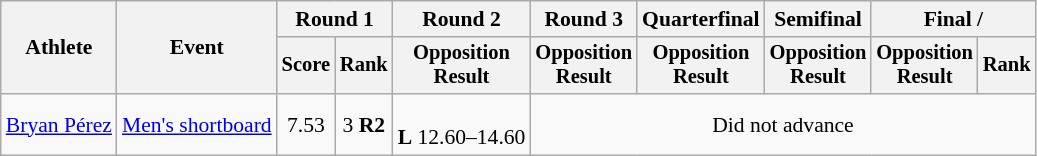<table class=wikitable style="font-size:90%">
<tr>
<th rowspan=2>Athlete</th>
<th rowspan=2>Event</th>
<th colspan=2>Round 1</th>
<th>Round 2</th>
<th>Round 3</th>
<th>Quarterfinal</th>
<th>Semifinal</th>
<th colspan=2>Final / </th>
</tr>
<tr style=font-size:95%>
<th>Score</th>
<th>Rank</th>
<th>Opposition<br>Result</th>
<th>Opposition<br>Result</th>
<th>Opposition<br>Result</th>
<th>Opposition<br>Result</th>
<th>Opposition<br>Result</th>
<th>Rank</th>
</tr>
<tr align=center>
<td align=left><a href='#'>Bryan Pérez</a></td>
<td align=left><a href='#'>Men's shortboard</a></td>
<td>7.53</td>
<td>3 <strong>R2</strong></td>
<td><br><strong>L</strong> 12.60–14.60</td>
<td colspan=5>Did not advance</td>
</tr>
</table>
